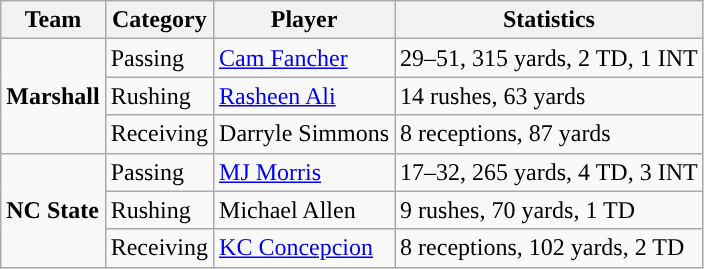<table class="wikitable" style="float: left;">
<tr>
<th>Team</th>
<th>Category</th>
<th>Player</th>
<th>Statistics</th>
</tr>
<tr>
<td rowspan=3><strong>Marshall</strong></td>
<td>Passing</td>
<td><a href='#'>Cam Fancher</a></td>
<td>29–51, 315 yards, 2 TD, 1 INT</td>
</tr>
<tr>
<td>Rushing</td>
<td><a href='#'>Rasheen Ali</a></td>
<td>14 rushes, 63 yards</td>
</tr>
<tr>
<td>Receiving</td>
<td>Darryle Simmons</td>
<td>8 receptions, 87 yards</td>
</tr>
<tr>
<td rowspan=3><strong>NC State</strong></td>
<td>Passing</td>
<td><a href='#'>MJ Morris</a></td>
<td>17–32, 265 yards, 4 TD, 3 INT</td>
</tr>
<tr>
<td>Rushing</td>
<td>Michael Allen</td>
<td>9 rushes, 70 yards, 1 TD</td>
</tr>
<tr>
<td>Receiving</td>
<td><a href='#'>KC Concepcion</a></td>
<td>8 receptions, 102 yards, 2 TD</td>
</tr>
</table>
